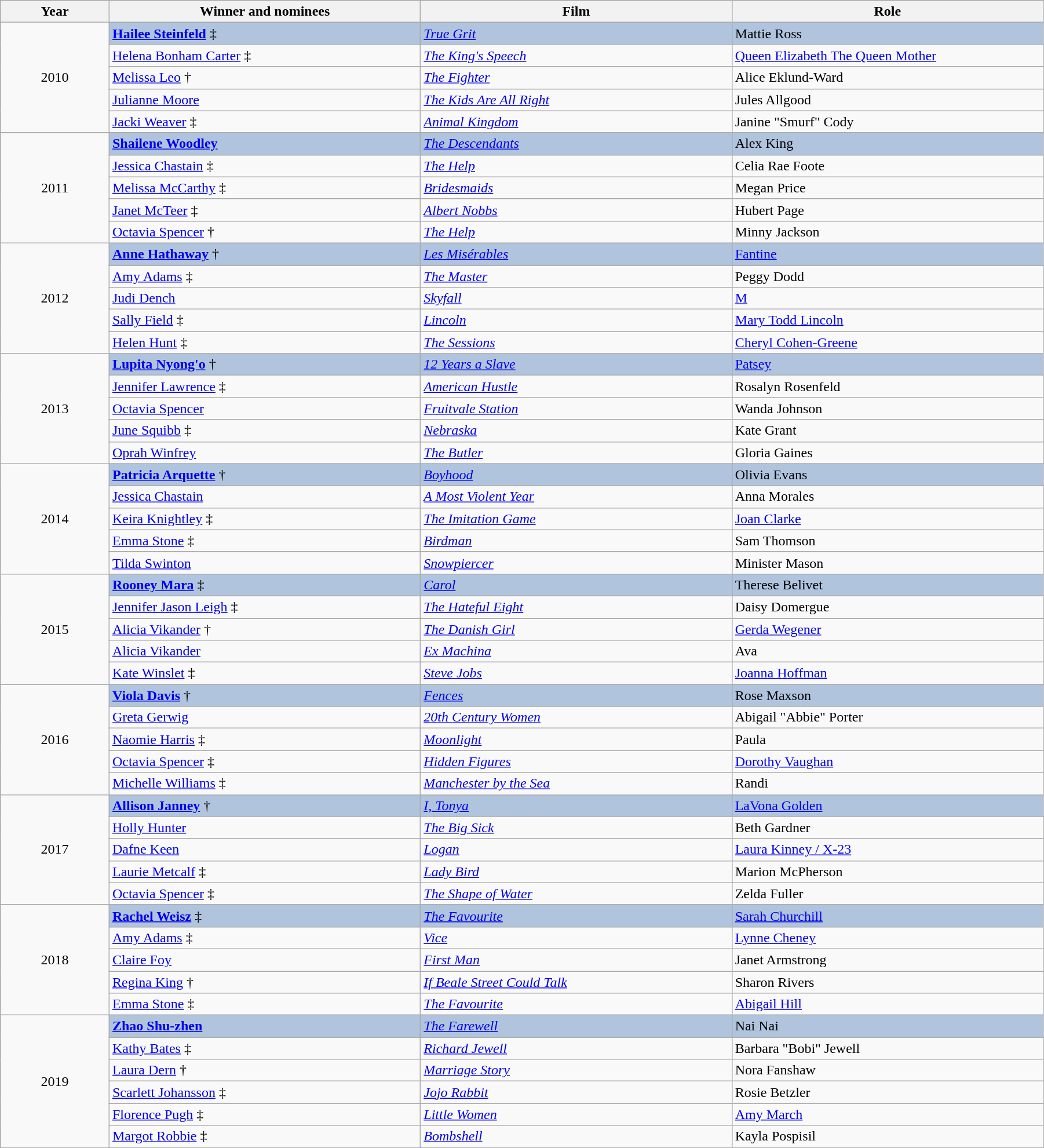<table class="wikitable" width="95%" cellpadding="5">
<tr>
<th width="100"><strong>Year</strong></th>
<th width="300"><strong>Winner and nominees</strong></th>
<th width="300"><strong>Film</strong></th>
<th width="300"><strong>Role</strong></th>
</tr>
<tr>
<td rowspan="5" style="text-align:center;">2010</td>
<td style="background:#B0C4DE;"><strong><a href='#'>Hailee Steinfeld</a></strong> ‡</td>
<td style="background:#B0C4DE;"><em><a href='#'>True Grit</a></em></td>
<td style="background:#B0C4DE;">Mattie Ross</td>
</tr>
<tr>
<td><a href='#'>Helena Bonham Carter</a> ‡</td>
<td><em><a href='#'>The King's Speech</a></em></td>
<td><a href='#'>Queen Elizabeth The Queen Mother</a></td>
</tr>
<tr>
<td><a href='#'>Melissa Leo</a> †</td>
<td><em><a href='#'>The Fighter</a></em></td>
<td>Alice Eklund-Ward</td>
</tr>
<tr>
<td><a href='#'>Julianne Moore</a></td>
<td><em><a href='#'>The Kids Are All Right</a></em></td>
<td>Jules Allgood</td>
</tr>
<tr>
<td><a href='#'>Jacki Weaver</a> ‡</td>
<td><em><a href='#'>Animal Kingdom</a></em></td>
<td>Janine "Smurf" Cody</td>
</tr>
<tr>
<td rowspan="5" style="text-align:center;">2011</td>
<td style="background:#B0C4DE;"><strong><a href='#'>Shailene Woodley</a></strong></td>
<td style="background:#B0C4DE;"><em><a href='#'>The Descendants</a></em></td>
<td style="background:#B0C4DE;">Alex King</td>
</tr>
<tr>
<td><a href='#'>Jessica Chastain</a> ‡</td>
<td><em><a href='#'>The Help</a></em></td>
<td>Celia Rae Foote</td>
</tr>
<tr>
<td><a href='#'>Melissa McCarthy</a> ‡</td>
<td><em><a href='#'>Bridesmaids</a></em></td>
<td>Megan Price</td>
</tr>
<tr>
<td><a href='#'>Janet McTeer</a> ‡</td>
<td><em><a href='#'>Albert Nobbs</a></em></td>
<td>Hubert Page</td>
</tr>
<tr>
<td><a href='#'>Octavia Spencer</a> †</td>
<td><em><a href='#'>The Help</a></em></td>
<td>Minny Jackson</td>
</tr>
<tr>
<td rowspan="5" style="text-align:center;">2012</td>
<td style="background:#B0C4DE;"><strong><a href='#'>Anne Hathaway</a></strong> †</td>
<td style="background:#B0C4DE;"><em><a href='#'>Les Misérables</a></em></td>
<td style="background:#B0C4DE;"><a href='#'>Fantine</a></td>
</tr>
<tr>
<td><a href='#'>Amy Adams</a> ‡</td>
<td><em><a href='#'>The Master</a></em></td>
<td>Peggy Dodd</td>
</tr>
<tr>
<td><a href='#'>Judi Dench</a></td>
<td><em><a href='#'>Skyfall</a></em></td>
<td><a href='#'>M</a></td>
</tr>
<tr>
<td><a href='#'>Sally Field</a> ‡</td>
<td><em><a href='#'>Lincoln</a></em></td>
<td><a href='#'>Mary Todd Lincoln</a></td>
</tr>
<tr>
<td><a href='#'>Helen Hunt</a> ‡</td>
<td><em><a href='#'>The Sessions</a></em></td>
<td><a href='#'>Cheryl Cohen-Greene</a></td>
</tr>
<tr>
<td rowspan="5" style="text-align:center;">2013</td>
<td style="background:#B0C4DE;"><strong><a href='#'>Lupita Nyong'o</a></strong> †</td>
<td style="background:#B0C4DE;"><em><a href='#'>12 Years a Slave</a></em></td>
<td style="background:#B0C4DE;"><a href='#'>Patsey</a></td>
</tr>
<tr>
<td><a href='#'>Jennifer Lawrence</a> ‡</td>
<td><em><a href='#'>American Hustle</a></em></td>
<td>Rosalyn Rosenfeld</td>
</tr>
<tr>
<td><a href='#'>Octavia Spencer</a></td>
<td><em><a href='#'>Fruitvale Station</a></em></td>
<td>Wanda Johnson</td>
</tr>
<tr>
<td><a href='#'>June Squibb</a> ‡</td>
<td><em><a href='#'>Nebraska</a></em></td>
<td>Kate Grant</td>
</tr>
<tr>
<td><a href='#'>Oprah Winfrey</a></td>
<td><em><a href='#'>The Butler</a></em></td>
<td>Gloria Gaines</td>
</tr>
<tr>
<td rowspan="5" style="text-align:center;">2014</td>
<td style="background:#B0C4DE;"><strong><a href='#'>Patricia Arquette</a></strong> †</td>
<td style="background:#B0C4DE;"><em><a href='#'>Boyhood</a></em></td>
<td style="background:#B0C4DE;">Olivia Evans</td>
</tr>
<tr>
<td><a href='#'>Jessica Chastain</a></td>
<td><em><a href='#'>A Most Violent Year</a></em></td>
<td>Anna Morales</td>
</tr>
<tr>
<td><a href='#'>Keira Knightley</a> ‡</td>
<td><em><a href='#'>The Imitation Game</a></em></td>
<td><a href='#'>Joan Clarke</a></td>
</tr>
<tr>
<td><a href='#'>Emma Stone</a> ‡</td>
<td><em><a href='#'>Birdman</a></em></td>
<td>Sam Thomson</td>
</tr>
<tr>
<td><a href='#'>Tilda Swinton</a></td>
<td><em><a href='#'>Snowpiercer</a></em></td>
<td>Minister Mason</td>
</tr>
<tr>
<td rowspan="5" style="text-align:center;">2015</td>
<td style="background:#B0C4DE;"><strong><a href='#'>Rooney Mara</a></strong> ‡</td>
<td style="background:#B0C4DE;"><em><a href='#'>Carol</a></em></td>
<td style="background:#B0C4DE;">Therese Belivet</td>
</tr>
<tr>
<td><a href='#'>Jennifer Jason Leigh</a> ‡</td>
<td><em><a href='#'>The Hateful Eight</a></em></td>
<td>Daisy Domergue</td>
</tr>
<tr>
<td><a href='#'>Alicia Vikander</a> †</td>
<td><em><a href='#'>The Danish Girl</a></em></td>
<td><a href='#'>Gerda Wegener</a></td>
</tr>
<tr>
<td><a href='#'>Alicia Vikander</a></td>
<td><em><a href='#'>Ex Machina</a></em></td>
<td>Ava</td>
</tr>
<tr>
<td><a href='#'>Kate Winslet</a> ‡</td>
<td><em><a href='#'>Steve Jobs</a></em></td>
<td><a href='#'>Joanna Hoffman</a></td>
</tr>
<tr>
<td rowspan=5 style="text-align:center;">2016</td>
<td style="background:#B0C4DE;"><strong><a href='#'>Viola Davis</a></strong> †</td>
<td style="background:#B0C4DE;"><em><a href='#'>Fences</a></em></td>
<td style="background:#B0C4DE;">Rose Maxson</td>
</tr>
<tr>
<td><a href='#'>Greta Gerwig</a></td>
<td><em><a href='#'>20th Century Women</a></em></td>
<td>Abigail "Abbie" Porter</td>
</tr>
<tr>
<td><a href='#'>Naomie Harris</a> ‡</td>
<td><em><a href='#'>Moonlight</a></em></td>
<td>Paula</td>
</tr>
<tr>
<td><a href='#'>Octavia Spencer</a> ‡</td>
<td><em><a href='#'>Hidden Figures</a></em></td>
<td><a href='#'>Dorothy Vaughan</a></td>
</tr>
<tr>
<td><a href='#'>Michelle Williams</a> ‡</td>
<td><em><a href='#'>Manchester by the Sea</a></em></td>
<td>Randi</td>
</tr>
<tr>
<td rowspan=5 style="text-align:center;">2017</td>
<td style="background:#B0C4DE;"><strong><a href='#'>Allison Janney</a></strong> †</td>
<td style="background:#B0C4DE;"><em><a href='#'>I, Tonya</a></em></td>
<td style="background:#B0C4DE;"><a href='#'>LaVona Golden</a></td>
</tr>
<tr>
<td><a href='#'>Holly Hunter</a></td>
<td><em><a href='#'>The Big Sick</a></em></td>
<td>Beth Gardner</td>
</tr>
<tr>
<td><a href='#'>Dafne Keen</a></td>
<td><em><a href='#'>Logan</a></em></td>
<td><a href='#'>Laura Kinney / X-23</a></td>
</tr>
<tr>
<td><a href='#'>Laurie Metcalf</a> ‡</td>
<td><em><a href='#'>Lady Bird</a></em></td>
<td>Marion McPherson</td>
</tr>
<tr>
<td><a href='#'>Octavia Spencer</a> ‡</td>
<td><em><a href='#'>The Shape of Water</a></em></td>
<td>Zelda Fuller</td>
</tr>
<tr>
<td rowspan="5" style="text-align:center;">2018</td>
<td style="background:#B0C4DE;"><strong><a href='#'>Rachel Weisz</a></strong> ‡</td>
<td style="background:#B0C4DE;"><em><a href='#'>The Favourite</a></em></td>
<td style="background:#B0C4DE;"><a href='#'>Sarah Churchill</a></td>
</tr>
<tr>
<td><a href='#'>Amy Adams</a> ‡</td>
<td><em><a href='#'>Vice</a></em></td>
<td><a href='#'>Lynne Cheney</a></td>
</tr>
<tr>
<td><a href='#'>Claire Foy</a></td>
<td><em><a href='#'>First Man</a></em></td>
<td>Janet Armstrong</td>
</tr>
<tr>
<td><a href='#'>Regina King</a> †</td>
<td><em><a href='#'>If Beale Street Could Talk</a></em></td>
<td>Sharon Rivers</td>
</tr>
<tr>
<td><a href='#'>Emma Stone</a> ‡</td>
<td><em><a href='#'>The Favourite</a></em></td>
<td><a href='#'>Abigail Hill</a></td>
</tr>
<tr>
<td rowspan="7" style="text-align:center;">2019</td>
<td style="background:#B0C4DE;"><strong> <a href='#'>Zhao Shu-zhen</a></strong></td>
<td style="background:#B0C4DE;"><em><a href='#'>The Farewell</a></em></td>
<td style="background:#B0C4DE;">Nai Nai</td>
</tr>
<tr>
<td><a href='#'>Kathy Bates</a> ‡</td>
<td><em><a href='#'>Richard Jewell</a></em></td>
<td>Barbara "Bobi" Jewell</td>
</tr>
<tr>
<td><a href='#'>Laura Dern</a> †</td>
<td><em><a href='#'>Marriage Story</a></em></td>
<td>Nora Fanshaw</td>
</tr>
<tr>
<td><a href='#'>Scarlett Johansson</a> ‡</td>
<td><em><a href='#'>Jojo Rabbit</a></em></td>
<td>Rosie Betzler</td>
</tr>
<tr>
<td><a href='#'>Florence Pugh</a> ‡</td>
<td><em><a href='#'>Little Women</a></em></td>
<td><a href='#'>Amy March</a></td>
</tr>
<tr>
<td><a href='#'>Margot Robbie</a> ‡</td>
<td><em><a href='#'>Bombshell</a></em></td>
<td>Kayla Pospisil</td>
</tr>
</table>
